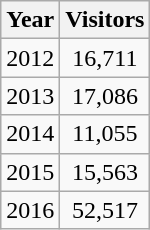<table class="wikitable floatright sortable" style=text-align:center>
<tr>
<th>Year</th>
<th>Visitors</th>
</tr>
<tr>
<td>2012</td>
<td>16,711</td>
</tr>
<tr>
<td>2013</td>
<td>17,086</td>
</tr>
<tr>
<td>2014</td>
<td>11,055</td>
</tr>
<tr>
<td>2015</td>
<td>15,563</td>
</tr>
<tr>
<td>2016</td>
<td>52,517</td>
</tr>
</table>
